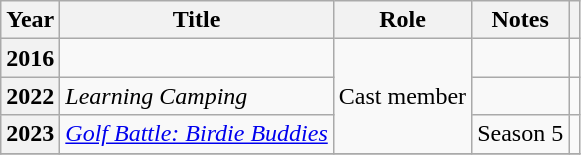<table class="wikitable plainrowheaders">
<tr>
<th scope="col">Year</th>
<th scope="col">Title</th>
<th scope="col">Role</th>
<th>Notes</th>
<th scope="col" class="unsortable"></th>
</tr>
<tr>
<th scope="row">2016</th>
<td><em></em></td>
<td rowspan=3>Cast member</td>
<td></td>
<td></td>
</tr>
<tr>
<th scope="row">2022</th>
<td><em>Learning Camping</em></td>
<td></td>
<td></td>
</tr>
<tr>
<th scope="row">2023</th>
<td><em><a href='#'>Golf Battle: Birdie Buddies</a></em></td>
<td>Season 5</td>
<td></td>
</tr>
<tr>
</tr>
</table>
